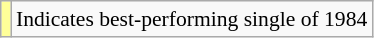<table class="wikitable" style="font-size:90%;">
<tr>
<td style="background-color:#FFFF99"></td>
<td>Indicates best-performing single of 1984</td>
</tr>
</table>
